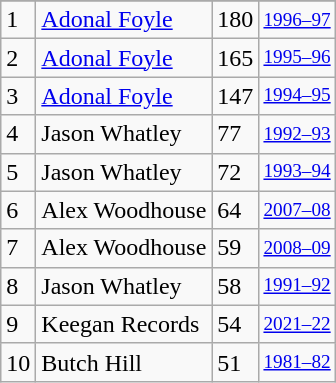<table class="wikitable">
<tr>
</tr>
<tr>
<td>1</td>
<td><a href='#'>Adonal Foyle</a></td>
<td>180</td>
<td style="font-size:80%;"><a href='#'>1996–97</a></td>
</tr>
<tr>
<td>2</td>
<td><a href='#'>Adonal Foyle</a></td>
<td>165</td>
<td style="font-size:80%;"><a href='#'>1995–96</a></td>
</tr>
<tr>
<td>3</td>
<td><a href='#'>Adonal Foyle</a></td>
<td>147</td>
<td style="font-size:80%;"><a href='#'>1994–95</a></td>
</tr>
<tr>
<td>4</td>
<td>Jason Whatley</td>
<td>77</td>
<td style="font-size:80%;"><a href='#'>1992–93</a></td>
</tr>
<tr>
<td>5</td>
<td>Jason Whatley</td>
<td>72</td>
<td style="font-size:80%;"><a href='#'>1993–94</a></td>
</tr>
<tr>
<td>6</td>
<td>Alex Woodhouse</td>
<td>64</td>
<td style="font-size:80%;"><a href='#'>2007–08</a></td>
</tr>
<tr>
<td>7</td>
<td>Alex Woodhouse</td>
<td>59</td>
<td style="font-size:80%;"><a href='#'>2008–09</a></td>
</tr>
<tr>
<td>8</td>
<td>Jason Whatley</td>
<td>58</td>
<td style="font-size:80%;"><a href='#'>1991–92</a></td>
</tr>
<tr>
<td>9</td>
<td>Keegan Records</td>
<td>54</td>
<td style="font-size:80%;"><a href='#'>2021–22</a></td>
</tr>
<tr>
<td>10</td>
<td>Butch Hill</td>
<td>51</td>
<td style="font-size:80%;"><a href='#'>1981–82</a></td>
</tr>
</table>
